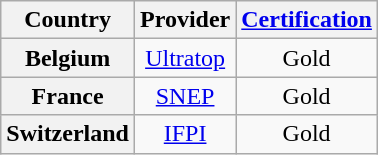<table class="wikitable plainrowheaders sortable" style="text-align:center;">
<tr>
<th scope="col">Country</th>
<th scope="col">Provider</th>
<th scope="col"><a href='#'>Certification</a></th>
</tr>
<tr>
<th scope="row">Belgium</th>
<td><a href='#'>Ultratop</a></td>
<td>Gold</td>
</tr>
<tr>
<th scope="row">France</th>
<td><a href='#'>SNEP</a></td>
<td>Gold</td>
</tr>
<tr>
<th scope="row">Switzerland</th>
<td><a href='#'>IFPI</a></td>
<td>Gold</td>
</tr>
</table>
